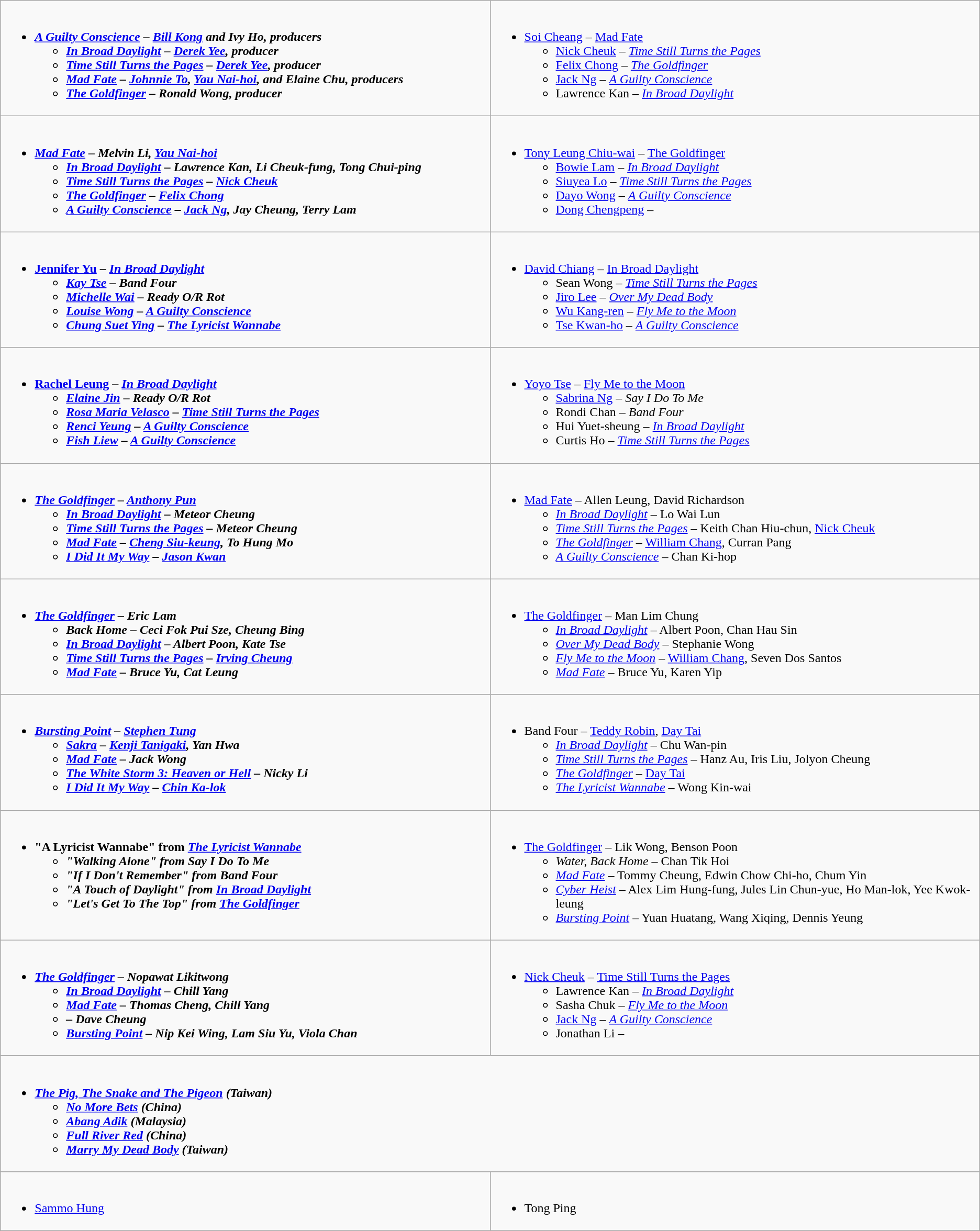<table class=wikitable>
<tr>
<td valign="top" width="50%"><br><ul><li><strong><em><a href='#'>A Guilty Conscience</a><em> – <a href='#'>Bill Kong</a> and Ivy Ho, producers<strong> <ul><li></em><a href='#'>In Broad Daylight</a><em> – <a href='#'>Derek Yee</a>, producer</li><li></em><a href='#'>Time Still Turns the Pages</a><em> – <a href='#'>Derek Yee</a>, producer</li><li></em><a href='#'>Mad Fate</a><em> – <a href='#'>Johnnie To</a>, <a href='#'>Yau Nai-hoi</a>, and Elaine Chu, producers</li><li></em><a href='#'>The Goldfinger</a><em> – Ronald Wong, producer</li></ul></li></ul></td>
<td valign="top" width="50%"><br><ul><li></strong><a href='#'>Soi Cheang</a> – </em><a href='#'>Mad Fate</a></em></strong> <ul><li><a href='#'>Nick Cheuk</a> – <em><a href='#'>Time Still Turns the Pages</a></em></li><li><a href='#'>Felix Chong</a> – <em><a href='#'>The Goldfinger</a></em></li><li><a href='#'>Jack Ng</a> – <em><a href='#'>A Guilty Conscience</a></em></li><li>Lawrence Kan –  <em><a href='#'>In Broad Daylight</a></em></li></ul></li></ul></td>
</tr>
<tr>
<td valign="top" width="50%"><br><ul><li><strong><em><a href='#'>Mad Fate</a><em> – Melvin Li, <a href='#'>Yau Nai-hoi</a><strong> <ul><li></em><a href='#'>In Broad Daylight</a><em> – Lawrence Kan, Li Cheuk-fung, Tong Chui-ping</li><li></em><a href='#'>Time Still Turns the Pages</a><em> – <a href='#'>Nick Cheuk</a></li><li></em><a href='#'>The Goldfinger</a><em> – <a href='#'>Felix Chong</a></li><li></em><a href='#'>A Guilty Conscience</a><em> – <a href='#'>Jack Ng</a>, Jay Cheung, Terry Lam</li></ul></li></ul></td>
<td valign="top" width="50%"><br><ul><li></strong><a href='#'>Tony Leung Chiu-wai</a> – </em><a href='#'>The Goldfinger</a></em></strong> <ul><li><a href='#'>Bowie Lam</a> –  <em><a href='#'>In Broad Daylight</a></em></li><li><a href='#'>Siuyea Lo</a> – <em><a href='#'>Time Still Turns the Pages</a></em></li><li><a href='#'>Dayo Wong</a> – <em><a href='#'>A Guilty Conscience</a></em></li><li><a href='#'>Dong Chengpeng</a> – <em></em></li></ul></li></ul></td>
</tr>
<tr>
<td valign="top" width="50%"><br><ul><li><strong><a href='#'>Jennifer Yu</a> – <em><a href='#'>In Broad Daylight</a><strong><em> <ul><li><a href='#'>Kay Tse</a> – </em>Band Four<em></li><li><a href='#'>Michelle Wai</a> – </em>Ready O/R Rot<em></li><li><a href='#'>Louise Wong</a> – </em><a href='#'>A Guilty Conscience</a><em></li><li><a href='#'>Chung Suet Ying</a> – </em><a href='#'>The Lyricist Wannabe</a><em></li></ul></li></ul></td>
<td valign="top" width="50%"><br><ul><li></strong><a href='#'>David Chiang</a> – </em><a href='#'>In Broad Daylight</a></em></strong> <ul><li>Sean Wong – <em><a href='#'>Time Still Turns the Pages</a></em></li><li><a href='#'>Jiro Lee</a> – <em><a href='#'>Over My Dead Body</a></em></li><li><a href='#'>Wu Kang-ren</a> – <em><a href='#'>Fly Me to the Moon</a></em></li><li><a href='#'>Tse Kwan-ho</a> – <em><a href='#'>A Guilty Conscience</a></em></li></ul></li></ul></td>
</tr>
<tr>
<td valign="top" width="50%"><br><ul><li><strong><a href='#'>Rachel Leung</a> –  <em><a href='#'>In Broad Daylight</a><strong><em> <ul><li><a href='#'>Elaine Jin</a> – </em>Ready O/R Rot<em></li><li><a href='#'>Rosa Maria Velasco</a> – </em><a href='#'>Time Still Turns the Pages</a><em></li><li><a href='#'>Renci Yeung</a> – </em><a href='#'>A Guilty Conscience</a><em></li><li><a href='#'>Fish Liew</a> – </em><a href='#'>A Guilty Conscience</a><em></li></ul></li></ul></td>
<td valign="top" width="50%"><br><ul><li></strong><a href='#'>Yoyo Tse</a> – </em><a href='#'>Fly Me to the Moon</a></em></strong> <ul><li><a href='#'>Sabrina Ng</a> – <em>Say I Do To Me</em></li><li>Rondi Chan – <em>Band Four</em></li><li>Hui Yuet-sheung – <em><a href='#'>In Broad Daylight</a></em></li><li>Curtis Ho – <em><a href='#'>Time Still Turns the Pages</a></em></li></ul></li></ul></td>
</tr>
<tr>
<td valign="top" width="50%"><br><ul><li><strong><em><a href='#'>The Goldfinger</a><em> – <a href='#'>Anthony Pun</a><strong> <ul><li></em><a href='#'>In Broad Daylight</a><em>  – Meteor Cheung</li><li></em><a href='#'>Time Still Turns the Pages</a><em> – Meteor Cheung</li><li></em><a href='#'>Mad Fate</a><em> – <a href='#'>Cheng Siu-keung</a>, To Hung Mo</li><li></em><a href='#'>I Did It My Way</a><em> – <a href='#'>Jason Kwan</a></li></ul></li></ul></td>
<td valign="top" width="50%"><br><ul><li></em></strong><a href='#'>Mad Fate</a></em> – Allen Leung, David Richardson</strong> <ul><li><em><a href='#'>In Broad Daylight</a></em>  – Lo Wai Lun</li><li><em><a href='#'>Time Still Turns the Pages</a></em> – Keith Chan Hiu-chun, <a href='#'>Nick Cheuk</a></li><li><em><a href='#'>The Goldfinger</a></em> – <a href='#'>William Chang</a>, Curran Pang</li><li><em><a href='#'>A Guilty Conscience</a></em> – Chan Ki-hop</li></ul></li></ul></td>
</tr>
<tr>
<td valign="top" width="50%"><br><ul><li><strong><em><a href='#'>The Goldfinger</a><em> – Eric Lam<strong> <ul><li></em>Back Home<em> – Ceci Fok Pui Sze, Cheung Bing</li><li></em><a href='#'>In Broad Daylight</a><em> – Albert Poon, Kate Tse</li><li></em><a href='#'>Time Still Turns the Pages</a><em> – <a href='#'>Irving Cheung</a></li><li></em><a href='#'>Mad Fate</a><em> – Bruce Yu, Cat Leung</li></ul></li></ul></td>
<td valign="top" width="50%"><br><ul><li></em></strong><a href='#'>The Goldfinger</a></em> – Man Lim Chung</strong> <ul><li><em><a href='#'>In Broad Daylight</a></em>  – Albert Poon, Chan Hau Sin</li><li><em><a href='#'>Over My Dead Body</a></em> – Stephanie Wong</li><li><em><a href='#'>Fly Me to the Moon</a></em> – <a href='#'>William Chang</a>, Seven Dos Santos</li><li><em><a href='#'>Mad Fate</a></em> – Bruce Yu, Karen Yip</li></ul></li></ul></td>
</tr>
<tr>
<td valign="top" width="50%"><br><ul><li><strong><em><a href='#'>Bursting Point</a><em> – <a href='#'>Stephen Tung</a><strong> <ul><li></em><a href='#'>Sakra</a><em> – <a href='#'>Kenji Tanigaki</a>, Yan Hwa</li><li></em><a href='#'>Mad Fate</a><em> – Jack Wong</li><li></em><a href='#'>The White Storm 3: Heaven or Hell</a><em> – Nicky Li</li><li></em><a href='#'>I Did It My Way</a><em> – <a href='#'>Chin Ka-lok</a></li></ul></li></ul></td>
<td valign="top" width="50%"><br><ul><li></em></strong>Band Four</em> – <a href='#'>Teddy Robin</a>, <a href='#'>Day Tai</a></strong> <ul><li><em><a href='#'>In Broad Daylight</a></em> – Chu Wan-pin</li><li><em><a href='#'>Time Still Turns the Pages</a></em> – Hanz Au, Iris Liu, Jolyon Cheung</li><li><em><a href='#'>The Goldfinger</a></em> – <a href='#'>Day Tai</a></li><li><em><a href='#'>The Lyricist Wannabe</a></em> – Wong Kin-wai</li></ul></li></ul></td>
</tr>
<tr>
<td valign="top" width="50%"><br><ul><li><strong>"A Lyricist Wannabe" from <em><a href='#'>The Lyricist Wannabe</a><strong><em> <ul><li>"Walking Alone" from </em>Say I Do To Me<em></li><li>"If I Don't Remember" from </em>Band Four<em></li><li>"A Touch of Daylight" from </em><a href='#'>In Broad Daylight</a><em></li><li>"Let's Get To The Top" from </em><a href='#'>The Goldfinger</a><em></li></ul></li></ul></td>
<td valign="top" width="50%"><br><ul><li></em></strong><a href='#'>The Goldfinger</a></em> – Lik Wong, Benson Poon</strong> <ul><li><em>Water, Back Home</em> – Chan Tik Hoi</li><li><em><a href='#'>Mad Fate</a></em> – Tommy Cheung, Edwin Chow Chi-ho, Chum Yin</li><li><em><a href='#'>Cyber Heist</a></em> – Alex Lim Hung-fung, Jules Lin Chun-yue, Ho Man-lok, Yee Kwok-leung</li><li><em><a href='#'>Bursting Point</a></em> – Yuan Huatang, Wang Xiqing, Dennis Yeung</li></ul></li></ul></td>
</tr>
<tr>
<td valign="top" width="50%"><br><ul><li><strong><em><a href='#'>The Goldfinger</a><em> – Nopawat Likitwong<strong> <ul><li></em><a href='#'>In Broad Daylight</a><em>  – Chill Yang</li><li></em><a href='#'>Mad Fate</a><em> – Thomas Cheng, Chill Yang</li><li></em><em> – Dave Cheung</li><li></em><a href='#'>Bursting Point</a><em> – Nip Kei Wing, Lam Siu Yu, Viola Chan</li></ul></li></ul></td>
<td valign="top" width="50%"><br><ul><li></strong><a href='#'>Nick Cheuk</a> – </em><a href='#'>Time Still Turns the Pages</a></em></strong> <ul><li>Lawrence Kan – <em><a href='#'>In Broad Daylight</a></em></li><li>Sasha Chuk – <em><a href='#'>Fly Me to the Moon</a></em></li><li><a href='#'>Jack Ng</a> – <em><a href='#'>A Guilty Conscience</a></em></li><li>Jonathan Li – <em></em></li></ul></li></ul></td>
</tr>
<tr>
<td colspan=2 valign="top" width="50%"><br><ul><li><strong><em><a href='#'>The Pig, The Snake and The Pigeon</a><em> (Taiwan)<strong> <ul><li></em><a href='#'>No More Bets</a><em> (China)</li><li></em><a href='#'>Abang Adik</a><em> (Malaysia)</li><li></em><a href='#'>Full River Red</a><em> (China)</li><li></em><a href='#'>Marry My Dead Body</a><em> (Taiwan)</li></ul></li></ul></td>
</tr>
<tr>
<td valign="top" width="50%"><br><ul><li></strong><a href='#'>Sammo Hung</a><strong></li></ul></td>
<td valign="top" width="50%"><br><ul><li></strong>Tong Ping<strong></li></ul></td>
</tr>
</table>
